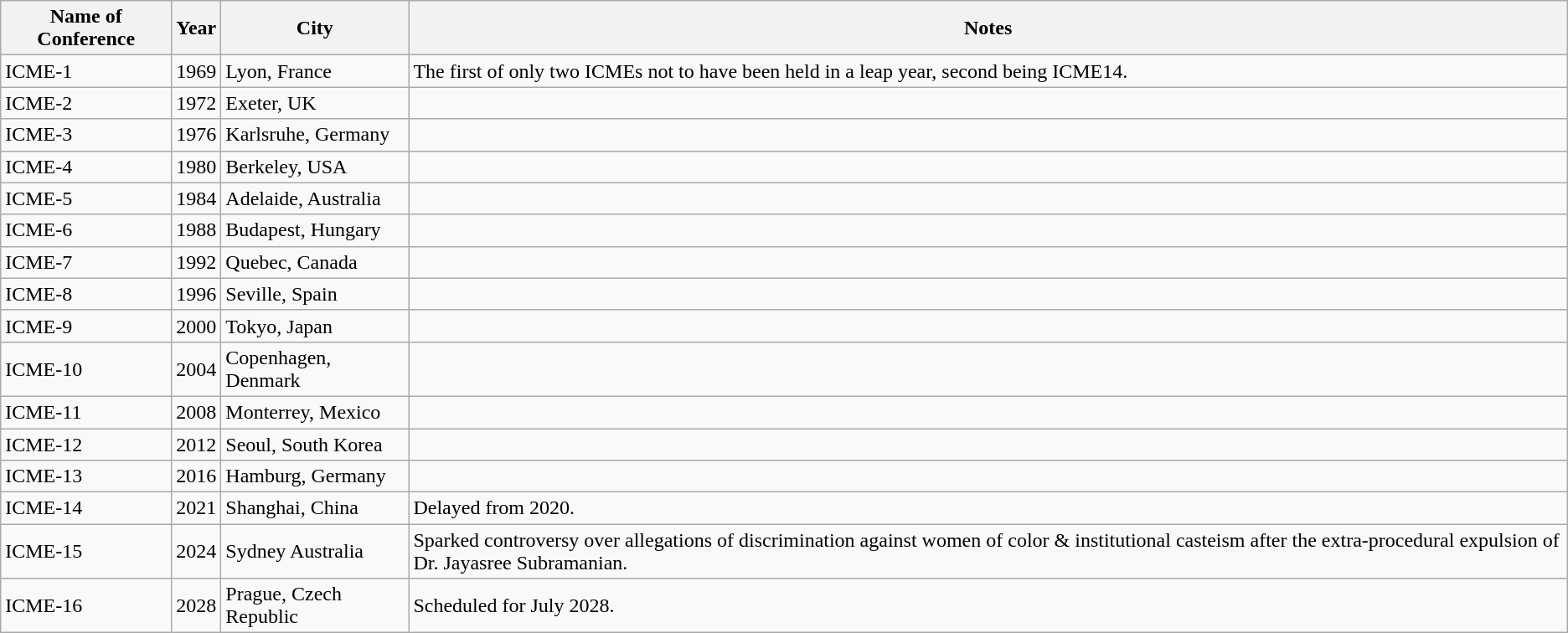<table class="wikitable">
<tr>
<th>Name of Conference</th>
<th>Year</th>
<th>City</th>
<th>Notes</th>
</tr>
<tr>
<td>ICME-1</td>
<td>1969</td>
<td>Lyon, France</td>
<td>The first of only two ICMEs not to have been held in a leap year, second being ICME14.</td>
</tr>
<tr>
<td>ICME-2</td>
<td>1972</td>
<td>Exeter, UK</td>
<td></td>
</tr>
<tr>
<td>ICME-3</td>
<td>1976</td>
<td>Karlsruhe, Germany</td>
<td></td>
</tr>
<tr>
<td>ICME-4</td>
<td>1980</td>
<td>Berkeley, USA</td>
<td></td>
</tr>
<tr>
<td>ICME-5</td>
<td>1984</td>
<td>Adelaide, Australia</td>
<td></td>
</tr>
<tr>
<td>ICME-6</td>
<td>1988</td>
<td>Budapest, Hungary</td>
<td></td>
</tr>
<tr>
<td>ICME-7</td>
<td>1992</td>
<td>Quebec, Canada</td>
<td></td>
</tr>
<tr>
<td>ICME-8</td>
<td>1996</td>
<td>Seville, Spain</td>
<td></td>
</tr>
<tr>
<td>ICME-9</td>
<td>2000</td>
<td>Tokyo, Japan</td>
<td></td>
</tr>
<tr>
<td>ICME-10</td>
<td>2004</td>
<td>Copenhagen, Denmark</td>
<td></td>
</tr>
<tr>
<td>ICME-11</td>
<td>2008</td>
<td>Monterrey, Mexico</td>
<td></td>
</tr>
<tr>
<td>ICME-12</td>
<td>2012</td>
<td>Seoul, South Korea</td>
<td></td>
</tr>
<tr>
<td>ICME-13</td>
<td>2016</td>
<td>Hamburg, Germany</td>
<td></td>
</tr>
<tr>
<td>ICME-14</td>
<td>2021</td>
<td>Shanghai, China</td>
<td>Delayed from 2020.</td>
</tr>
<tr>
<td>ICME-15</td>
<td>2024</td>
<td>Sydney Australia</td>
<td>Sparked controversy over allegations of discrimination against women of color & institutional casteism after the extra-procedural expulsion of Dr. Jayasree Subramanian.</td>
</tr>
<tr>
<td>ICME-16</td>
<td>2028</td>
<td>Prague, Czech Republic</td>
<td>Scheduled for July 2028.</td>
</tr>
</table>
